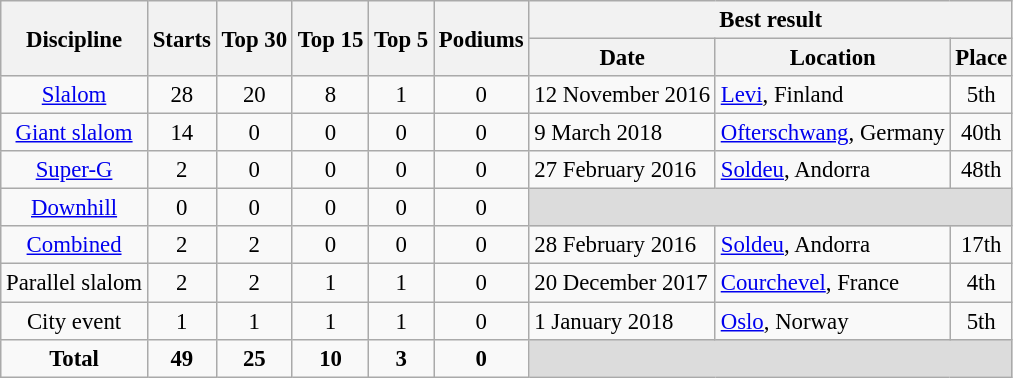<table class="wikitable" style="text-align:center; font-size:95%;">
<tr>
<th rowspan=2>Discipline</th>
<th rowspan=2>Starts</th>
<th rowspan=2>Top 30</th>
<th rowspan=2>Top 15</th>
<th rowspan=2>Top 5</th>
<th rowspan=2>Podiums</th>
<th colspan=3>Best result</th>
</tr>
<tr>
<th>Date</th>
<th>Location</th>
<th>Place</th>
</tr>
<tr>
<td><a href='#'>Slalom</a></td>
<td>28</td>
<td>20</td>
<td>8</td>
<td>1</td>
<td>0</td>
<td align=left>12 November 2016</td>
<td align=left> <a href='#'>Levi</a>, Finland</td>
<td>5th</td>
</tr>
<tr>
<td><a href='#'>Giant slalom</a></td>
<td>14</td>
<td>0</td>
<td>0</td>
<td>0</td>
<td>0</td>
<td align=left>9 March 2018</td>
<td align=left> <a href='#'>Ofterschwang</a>, Germany</td>
<td>40th</td>
</tr>
<tr>
<td><a href='#'>Super-G</a></td>
<td>2</td>
<td>0</td>
<td>0</td>
<td>0</td>
<td>0</td>
<td align=left>27 February 2016</td>
<td align=left> <a href='#'>Soldeu</a>, Andorra</td>
<td>48th</td>
</tr>
<tr>
<td><a href='#'>Downhill</a></td>
<td>0</td>
<td>0</td>
<td>0</td>
<td>0</td>
<td>0</td>
<td colspan=3 bgcolor=#DCDCDC></td>
</tr>
<tr>
<td><a href='#'>Combined</a></td>
<td>2</td>
<td>2</td>
<td>0</td>
<td>0</td>
<td>0</td>
<td align=left>28 February 2016</td>
<td align=left> <a href='#'>Soldeu</a>, Andorra</td>
<td>17th</td>
</tr>
<tr>
<td>Parallel slalom</td>
<td>2</td>
<td>2</td>
<td>1</td>
<td>1</td>
<td>0</td>
<td align=left>20 December 2017</td>
<td align=left> <a href='#'>Courchevel</a>, France</td>
<td>4th</td>
</tr>
<tr>
<td>City event</td>
<td>1</td>
<td>1</td>
<td>1</td>
<td>1</td>
<td>0</td>
<td align=left>1 January 2018</td>
<td align=left> <a href='#'>Oslo</a>, Norway</td>
<td>5th</td>
</tr>
<tr>
<td><strong>Total</strong></td>
<td><strong>49</strong></td>
<td><strong>25</strong></td>
<td><strong>10</strong></td>
<td><strong>3</strong></td>
<td><strong>0</strong></td>
<td colspan=3 bgcolor=#DCDCDC></td>
</tr>
</table>
